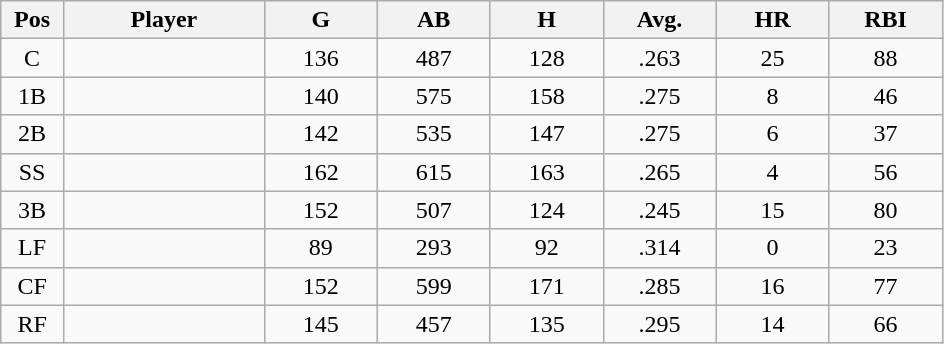<table class="wikitable sortable">
<tr>
<th bgcolor="#DDDDFF" width="5%">Pos</th>
<th bgcolor="#DDDDFF" width="16%">Player</th>
<th bgcolor="#DDDDFF" width="9%">G</th>
<th bgcolor="#DDDDFF" width="9%">AB</th>
<th bgcolor="#DDDDFF" width="9%">H</th>
<th bgcolor="#DDDDFF" width="9%">Avg.</th>
<th bgcolor="#DDDDFF" width="9%">HR</th>
<th bgcolor="#DDDDFF" width="9%">RBI</th>
</tr>
<tr align="center">
<td>C</td>
<td></td>
<td>136</td>
<td>487</td>
<td>128</td>
<td>.263</td>
<td>25</td>
<td>88</td>
</tr>
<tr align="center">
<td>1B</td>
<td></td>
<td>140</td>
<td>575</td>
<td>158</td>
<td>.275</td>
<td>8</td>
<td>46</td>
</tr>
<tr align="center">
<td>2B</td>
<td></td>
<td>142</td>
<td>535</td>
<td>147</td>
<td>.275</td>
<td>6</td>
<td>37</td>
</tr>
<tr align="center">
<td>SS</td>
<td></td>
<td>162</td>
<td>615</td>
<td>163</td>
<td>.265</td>
<td>4</td>
<td>56</td>
</tr>
<tr align="center">
<td>3B</td>
<td></td>
<td>152</td>
<td>507</td>
<td>124</td>
<td>.245</td>
<td>15</td>
<td>80</td>
</tr>
<tr align="center">
<td>LF</td>
<td></td>
<td>89</td>
<td>293</td>
<td>92</td>
<td>.314</td>
<td>0</td>
<td>23</td>
</tr>
<tr align="center">
<td>CF</td>
<td></td>
<td>152</td>
<td>599</td>
<td>171</td>
<td>.285</td>
<td>16</td>
<td>77</td>
</tr>
<tr align="center">
<td>RF</td>
<td></td>
<td>145</td>
<td>457</td>
<td>135</td>
<td>.295</td>
<td>14</td>
<td>66</td>
</tr>
</table>
